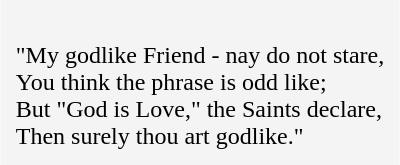<table cellpadding=10 border="0" align=center>
<tr>
<td bgcolor=#f4f4f4><br>"My godlike Friend - nay do not stare,<br>
You think the phrase is odd like;<br>
But "God is Love," the Saints declare,<br>
Then surely thou art godlike."<br></td>
</tr>
</table>
